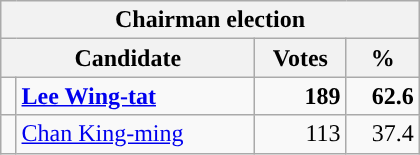<table class="wikitable" style="text-align:right; width:280px">
<tr>
<th colspan=4>Chairman election </th>
</tr>
<tr>
<th colspan=2>Candidate</th>
<th>Votes</th>
<th>%</th>
</tr>
<tr>
<td></td>
<td align=left><strong><a href='#'>Lee Wing-tat</a></strong></td>
<td><strong>189</strong></td>
<td><strong>62.6</strong></td>
</tr>
<tr>
<td></td>
<td align=left><a href='#'>Chan King-ming</a></td>
<td>113</td>
<td>37.4</td>
</tr>
</table>
